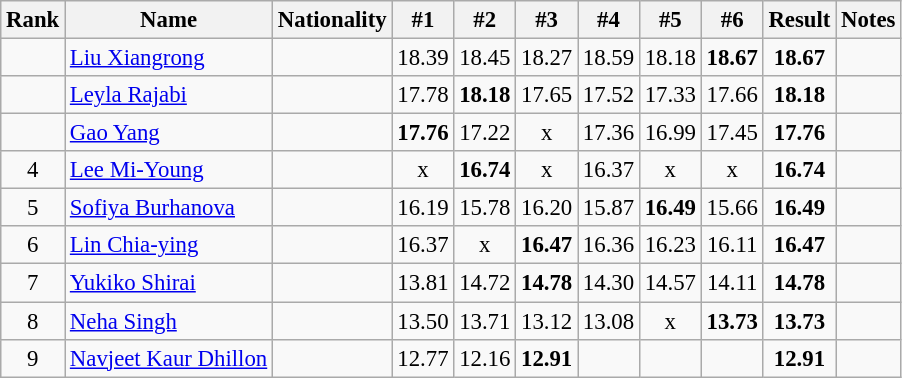<table class="wikitable sortable" style="text-align:center;font-size:95%">
<tr>
<th>Rank</th>
<th>Name</th>
<th>Nationality</th>
<th>#1</th>
<th>#2</th>
<th>#3</th>
<th>#4</th>
<th>#5</th>
<th>#6</th>
<th>Result</th>
<th>Notes</th>
</tr>
<tr>
<td></td>
<td align=left><a href='#'>Liu Xiangrong</a></td>
<td align=left></td>
<td>18.39</td>
<td>18.45</td>
<td>18.27</td>
<td>18.59</td>
<td>18.18</td>
<td><strong>18.67</strong></td>
<td><strong>18.67</strong></td>
<td></td>
</tr>
<tr>
<td></td>
<td align=left><a href='#'>Leyla Rajabi</a></td>
<td align=left></td>
<td>17.78</td>
<td><strong>18.18</strong></td>
<td>17.65</td>
<td>17.52</td>
<td>17.33</td>
<td>17.66</td>
<td><strong>18.18</strong></td>
<td></td>
</tr>
<tr>
<td></td>
<td align=left><a href='#'>Gao Yang</a></td>
<td align=left></td>
<td><strong>17.76</strong></td>
<td>17.22</td>
<td>x</td>
<td>17.36</td>
<td>16.99</td>
<td>17.45</td>
<td><strong>17.76</strong></td>
<td></td>
</tr>
<tr>
<td>4</td>
<td align=left><a href='#'>Lee Mi-Young</a></td>
<td align=left></td>
<td>x</td>
<td><strong>16.74</strong></td>
<td>x</td>
<td>16.37</td>
<td>x</td>
<td>x</td>
<td><strong>16.74</strong></td>
<td></td>
</tr>
<tr>
<td>5</td>
<td align=left><a href='#'>Sofiya Burhanova</a></td>
<td align=left></td>
<td>16.19</td>
<td>15.78</td>
<td>16.20</td>
<td>15.87</td>
<td><strong>16.49</strong></td>
<td>15.66</td>
<td><strong>16.49</strong></td>
<td></td>
</tr>
<tr>
<td>6</td>
<td align=left><a href='#'>Lin Chia-ying</a></td>
<td align=left></td>
<td>16.37</td>
<td>x</td>
<td><strong>16.47</strong></td>
<td>16.36</td>
<td>16.23</td>
<td>16.11</td>
<td><strong>16.47</strong></td>
<td></td>
</tr>
<tr>
<td>7</td>
<td align=left><a href='#'>Yukiko Shirai</a></td>
<td align=left></td>
<td>13.81</td>
<td>14.72</td>
<td><strong>14.78</strong></td>
<td>14.30</td>
<td>14.57</td>
<td>14.11</td>
<td><strong>14.78</strong></td>
<td></td>
</tr>
<tr>
<td>8</td>
<td align=left><a href='#'>Neha Singh</a></td>
<td align=left></td>
<td>13.50</td>
<td>13.71</td>
<td>13.12</td>
<td>13.08</td>
<td>x</td>
<td><strong>13.73</strong></td>
<td><strong>13.73</strong></td>
<td></td>
</tr>
<tr>
<td>9</td>
<td align=left><a href='#'>Navjeet Kaur Dhillon</a></td>
<td align=left></td>
<td>12.77</td>
<td>12.16</td>
<td><strong>12.91</strong></td>
<td></td>
<td></td>
<td></td>
<td><strong>12.91</strong></td>
<td></td>
</tr>
</table>
